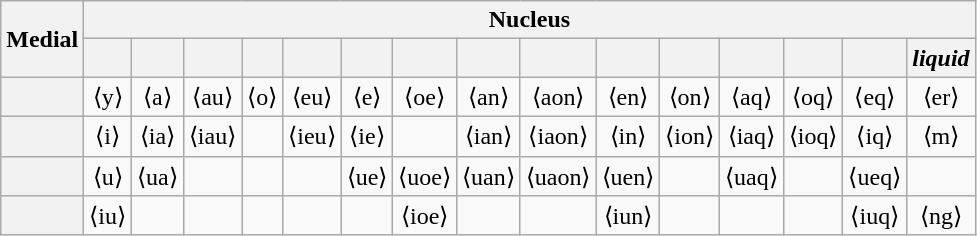<table class="wikitable" style="text-align: center;">
<tr>
<th rowspan=2>Medial</th>
<th colspan="15">Nucleus</th>
</tr>
<tr>
<th></th>
<th></th>
<th></th>
<th></th>
<th></th>
<th></th>
<th></th>
<th></th>
<th></th>
<th></th>
<th></th>
<th></th>
<th></th>
<th></th>
<th><em>liquid</em></th>
</tr>
<tr>
<th></th>
<td> ⟨y⟩<br></td>
<td> ⟨a⟩<br></td>
<td> ⟨au⟩<br></td>
<td> ⟨o⟩<br></td>
<td> ⟨eu⟩<br></td>
<td> ⟨e⟩<br></td>
<td> ⟨oe⟩<br></td>
<td> ⟨an⟩<br></td>
<td> ⟨aon⟩<br></td>
<td> ⟨en⟩<br></td>
<td> ⟨on⟩<br></td>
<td> ⟨aq⟩<br></td>
<td> ⟨oq⟩<br></td>
<td> ⟨eq⟩<br></td>
<td> ⟨er⟩<br></td>
</tr>
<tr>
<th></th>
<td> ⟨i⟩<br></td>
<td> ⟨ia⟩<br></td>
<td> ⟨iau⟩<br></td>
<td></td>
<td> ⟨ieu⟩<br></td>
<td> ⟨ie⟩<br></td>
<td></td>
<td> ⟨ian⟩<br></td>
<td> ⟨iaon⟩<br></td>
<td> ⟨in⟩<br></td>
<td> ⟨ion⟩<br></td>
<td> ⟨iaq⟩<br></td>
<td> ⟨ioq⟩<br></td>
<td> ⟨iq⟩<br></td>
<td> ⟨m⟩<br></td>
</tr>
<tr>
<th></th>
<td> ⟨u⟩<br></td>
<td> ⟨ua⟩<br></td>
<td></td>
<td></td>
<td></td>
<td> ⟨ue⟩<br></td>
<td> ⟨uoe⟩<br></td>
<td> ⟨uan⟩<br></td>
<td> ⟨uaon⟩<br></td>
<td> ⟨uen⟩<br></td>
<td></td>
<td> ⟨uaq⟩<br></td>
<td></td>
<td> ⟨ueq⟩<br></td>
<td></td>
</tr>
<tr>
<th></th>
<td> ⟨iu⟩<br></td>
<td></td>
<td></td>
<td></td>
<td></td>
<td></td>
<td> ⟨ioe⟩<br></td>
<td></td>
<td></td>
<td> ⟨iun⟩<br></td>
<td></td>
<td></td>
<td></td>
<td> ⟨iuq⟩<br></td>
<td> ⟨ng⟩<br></td>
</tr>
</table>
